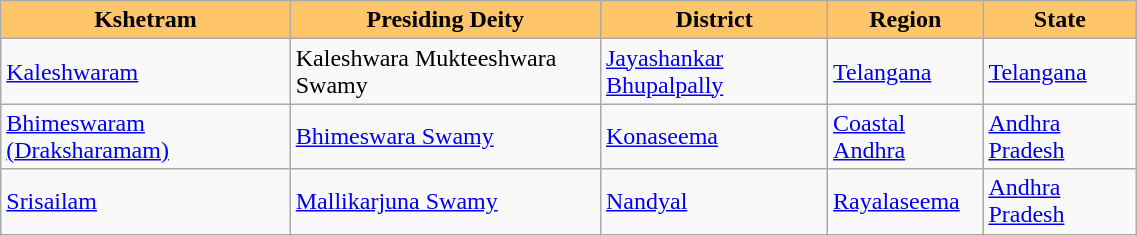<table class="wikitable" style="width:60%;">
<tr>
<th style="background:#ffc569;">Kshetram</th>
<th style="background:#ffc569;">Presiding Deity</th>
<th style="background:#ffc569;">District</th>
<th style="background:#ffc569;">Region</th>
<th style="background:#ffc569;">State</th>
</tr>
<tr>
<td><a href='#'>Kaleshwaram</a></td>
<td>Kaleshwara Mukteeshwara Swamy</td>
<td><a href='#'>Jayashankar Bhupalpally</a></td>
<td><a href='#'>Telangana</a></td>
<td><a href='#'>Telangana</a></td>
</tr>
<tr>
<td><a href='#'>Bhimeswaram (Draksharamam)</a></td>
<td><a href='#'>Bhimeswara Swamy</a></td>
<td><a href='#'>Konaseema</a></td>
<td><a href='#'>Coastal Andhra</a></td>
<td><a href='#'>Andhra Pradesh</a></td>
</tr>
<tr>
<td><a href='#'>Srisailam</a></td>
<td><a href='#'>Mallikarjuna Swamy</a></td>
<td><a href='#'>Nandyal</a></td>
<td><a href='#'>Rayalaseema</a></td>
<td><a href='#'>Andhra Pradesh</a></td>
</tr>
</table>
